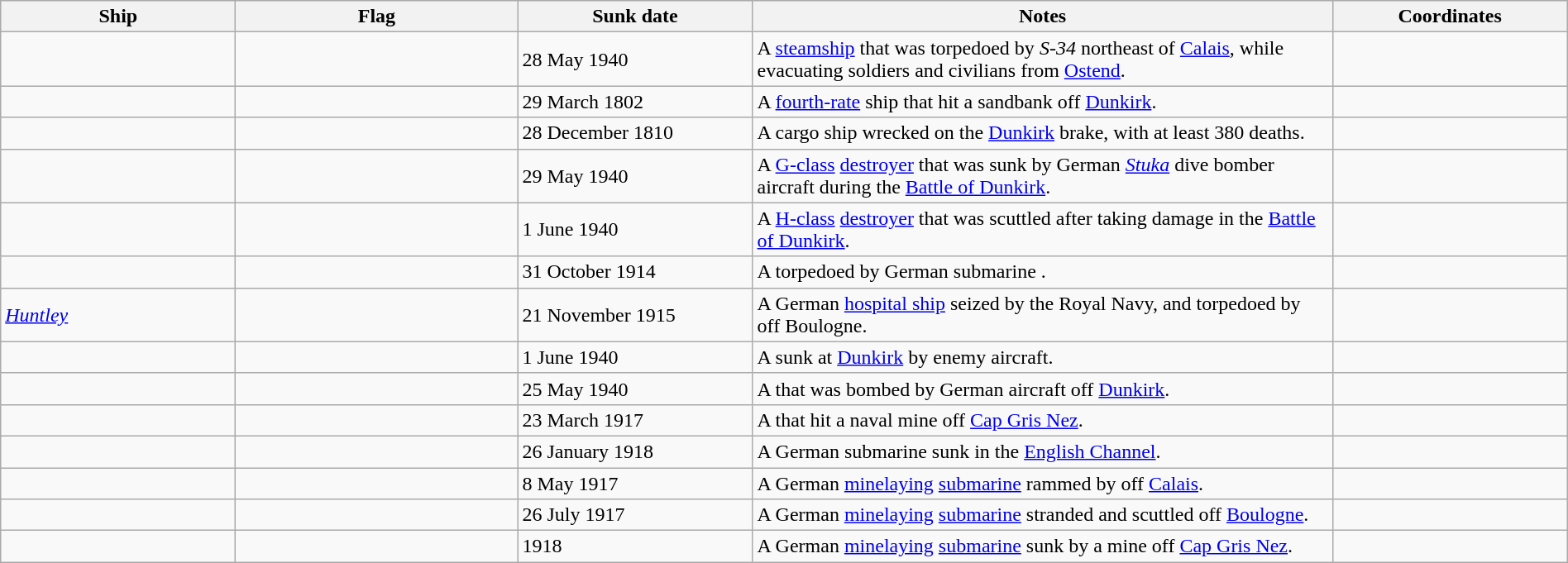<table class=wikitable | style = "width:100%">
<tr>
<th style="width:15%">Ship</th>
<th style="width:18%">Flag</th>
<th style="width:15%">Sunk date</th>
<th style="width:37%">Notes</th>
<th style="width:15%">Coordinates</th>
</tr>
<tr>
<td></td>
<td></td>
<td>28 May 1940</td>
<td>A <a href='#'>steamship</a> that was torpedoed by <em>S-34</em> northeast of <a href='#'>Calais</a>, while evacuating soldiers and civilians from <a href='#'>Ostend</a>.</td>
<td></td>
</tr>
<tr>
<td></td>
<td></td>
<td>29 March 1802</td>
<td>A <a href='#'>fourth-rate</a> ship that hit a sandbank off <a href='#'>Dunkirk</a>.</td>
<td></td>
</tr>
<tr>
<td></td>
<td></td>
<td>28 December 1810</td>
<td>A cargo ship wrecked on the <a href='#'>Dunkirk</a> brake, with at least 380 deaths.</td>
<td></td>
</tr>
<tr>
<td></td>
<td></td>
<td>29 May 1940</td>
<td>A <a href='#'>G-class</a> <a href='#'>destroyer</a> that was sunk by German <em><a href='#'>Stuka</a></em> dive bomber aircraft during the <a href='#'>Battle of Dunkirk</a>.</td>
<td></td>
</tr>
<tr>
<td></td>
<td></td>
<td>1 June 1940</td>
<td>A <a href='#'>H-class</a> <a href='#'>destroyer</a> that was scuttled after taking damage in the <a href='#'>Battle of Dunkirk</a>.</td>
<td></td>
</tr>
<tr>
<td></td>
<td></td>
<td>31 October 1914</td>
<td>A  torpedoed by German submarine .</td>
<td></td>
</tr>
<tr>
<td><a href='#'><em>Huntley</em></a></td>
<td></td>
<td>21 November 1915</td>
<td>A German <a href='#'>hospital ship</a> seized by the Royal Navy, and torpedoed by  off Boulogne.</td>
<td></td>
</tr>
<tr>
<td></td>
<td></td>
<td>1 June 1940</td>
<td>A  sunk at <a href='#'>Dunkirk</a> by enemy aircraft.</td>
<td></td>
</tr>
<tr>
<td></td>
<td></td>
<td>25 May 1940</td>
<td>A  that was bombed by German aircraft off <a href='#'>Dunkirk</a>.</td>
<td></td>
</tr>
<tr>
<td></td>
<td></td>
<td>23 March 1917</td>
<td>A  that hit a naval mine off <a href='#'>Cap Gris Nez</a>.</td>
<td></td>
</tr>
<tr>
<td></td>
<td></td>
<td>26 January 1918</td>
<td>A German submarine sunk in the <a href='#'>English Channel</a>.</td>
<td></td>
</tr>
<tr>
<td></td>
<td></td>
<td>8 May 1917</td>
<td>A German <a href='#'>minelaying</a> <a href='#'>submarine</a> rammed by  off <a href='#'>Calais</a>.</td>
<td></td>
</tr>
<tr>
<td></td>
<td></td>
<td>26 July 1917</td>
<td>A German <a href='#'>minelaying</a> <a href='#'>submarine</a> stranded and scuttled off <a href='#'>Boulogne</a>.</td>
<td></td>
</tr>
<tr>
<td></td>
<td></td>
<td>1918</td>
<td>A German <a href='#'>minelaying</a> <a href='#'>submarine</a> sunk by a mine off <a href='#'>Cap Gris Nez</a>.</td>
<td></td>
</tr>
</table>
